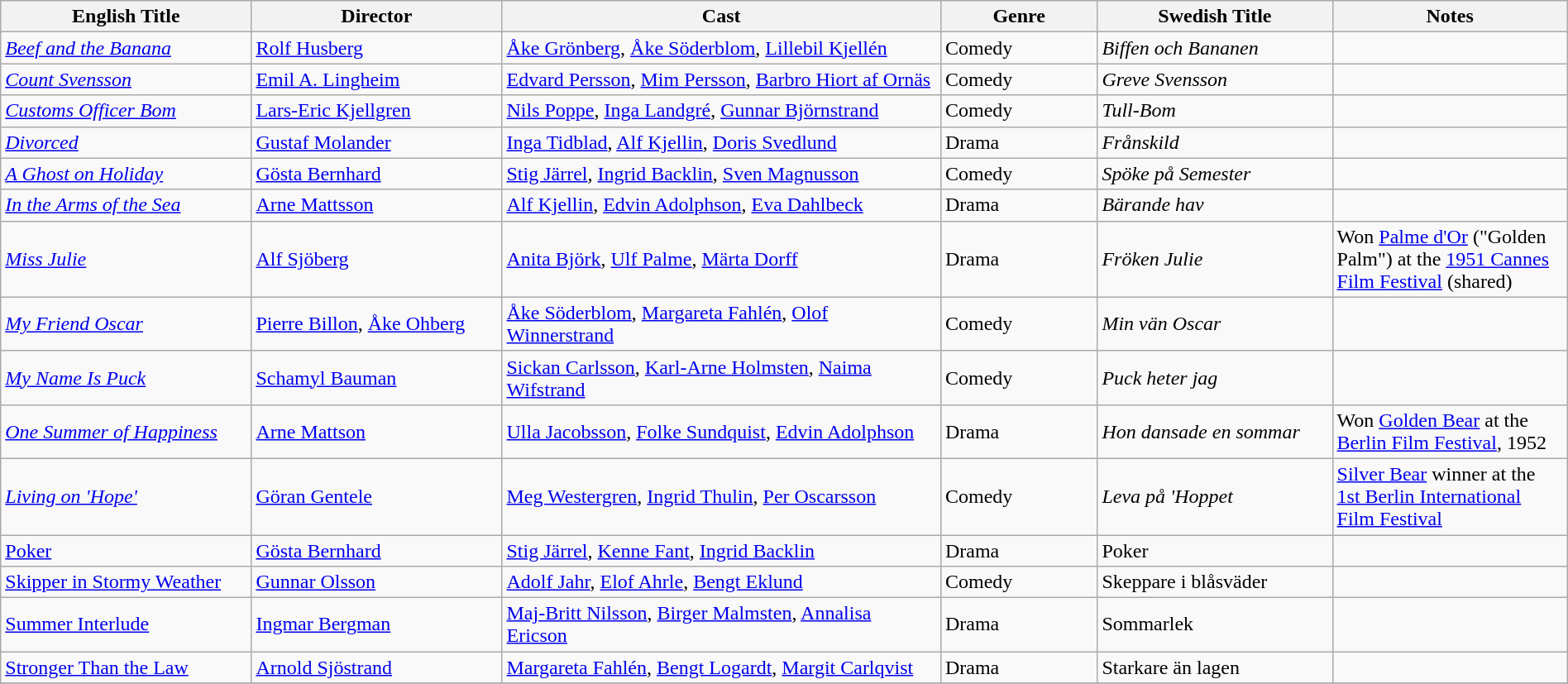<table class="wikitable" style="width:100%;">
<tr>
<th style="width:16%;">English Title</th>
<th style="width:16%;">Director</th>
<th style="width:28%;">Cast</th>
<th style="width:10%;">Genre</th>
<th style="width:15%;">Swedish Title</th>
<th style="width:15%;">Notes</th>
</tr>
<tr>
<td><em><a href='#'>Beef and the Banana</a></em></td>
<td><a href='#'>Rolf Husberg</a></td>
<td><a href='#'>Åke Grönberg</a>, <a href='#'>Åke Söderblom</a>, <a href='#'>Lillebil Kjellén</a></td>
<td>Comedy</td>
<td><em>Biffen och Bananen</em></td>
<td></td>
</tr>
<tr>
<td><em><a href='#'>Count Svensson</a></em></td>
<td><a href='#'>Emil A. Lingheim</a></td>
<td><a href='#'>Edvard Persson</a>, <a href='#'>Mim Persson</a>, <a href='#'>Barbro Hiort af Ornäs</a></td>
<td>Comedy</td>
<td><em>Greve Svensson</em></td>
<td></td>
</tr>
<tr>
<td><em><a href='#'>Customs Officer Bom</a></em></td>
<td><a href='#'>Lars-Eric Kjellgren</a></td>
<td><a href='#'>Nils Poppe</a>, <a href='#'>Inga Landgré</a>, <a href='#'>Gunnar Björnstrand </a></td>
<td>Comedy</td>
<td><em>Tull-Bom</em></td>
<td></td>
</tr>
<tr>
<td><em><a href='#'>Divorced</a></em></td>
<td><a href='#'>Gustaf Molander</a></td>
<td><a href='#'>Inga Tidblad</a>, <a href='#'>Alf Kjellin</a>, <a href='#'>Doris Svedlund</a></td>
<td>Drama</td>
<td><em>Frånskild</em></td>
<td></td>
</tr>
<tr>
<td><em><a href='#'>A Ghost on Holiday</a></em></td>
<td><a href='#'>Gösta Bernhard</a></td>
<td><a href='#'>Stig Järrel</a>, <a href='#'>Ingrid Backlin</a>, <a href='#'>Sven Magnusson</a></td>
<td>Comedy</td>
<td><em>Spöke på Semester</em></td>
<td></td>
</tr>
<tr>
<td><em><a href='#'>In the Arms of the Sea</a></em></td>
<td><a href='#'>Arne Mattsson</a></td>
<td><a href='#'>Alf Kjellin</a>, <a href='#'>Edvin Adolphson</a>, <a href='#'>Eva Dahlbeck</a></td>
<td>Drama</td>
<td><em>Bärande hav</em></td>
<td></td>
</tr>
<tr>
<td><em><a href='#'>Miss Julie</a></em></td>
<td><a href='#'>Alf Sjöberg</a></td>
<td><a href='#'>Anita Björk</a>, <a href='#'>Ulf Palme</a>, <a href='#'>Märta Dorff</a></td>
<td>Drama</td>
<td><em>Fröken Julie</em></td>
<td>Won <a href='#'>Palme d'Or</a> ("Golden Palm") at the <a href='#'>1951 Cannes Film Festival</a> (shared)</td>
</tr>
<tr>
<td><em><a href='#'>My Friend Oscar</a></em></td>
<td><a href='#'>Pierre Billon</a>, <a href='#'>Åke Ohberg</a></td>
<td><a href='#'>Åke Söderblom</a>, <a href='#'>Margareta Fahlén</a>, <a href='#'>Olof Winnerstrand</a></td>
<td>Comedy</td>
<td><em>Min vän Oscar</em></td>
<td></td>
</tr>
<tr>
<td><em><a href='#'>My Name Is Puck</a></em></td>
<td><a href='#'>Schamyl Bauman</a></td>
<td><a href='#'>Sickan Carlsson</a>, <a href='#'>Karl-Arne Holmsten</a>, <a href='#'>Naima Wifstrand</a></td>
<td>Comedy</td>
<td><em>Puck heter jag</em></td>
<td></td>
</tr>
<tr>
<td><em><a href='#'>One Summer of Happiness</a></em></td>
<td><a href='#'>Arne Mattson</a></td>
<td><a href='#'>Ulla Jacobsson</a>, <a href='#'>Folke Sundquist</a>, <a href='#'>Edvin Adolphson </a></td>
<td>Drama</td>
<td><em>Hon dansade en sommar</em></td>
<td>Won <a href='#'>Golden Bear</a> at the <a href='#'>Berlin Film Festival</a>, 1952</td>
</tr>
<tr>
<td><em><a href='#'>Living on 'Hope'</a></em></td>
<td><a href='#'>Göran Gentele</a></td>
<td><a href='#'>Meg Westergren</a>, <a href='#'>Ingrid Thulin</a>, <a href='#'>Per Oscarsson</a></td>
<td>Comedy</td>
<td><em>Leva på 'Hoppet<strong></td>
<td><a href='#'>Silver Bear</a> winner at the <a href='#'>1st Berlin International Film Festival</a></td>
</tr>
<tr>
<td></em><a href='#'>Poker</a><em></td>
<td><a href='#'>Gösta Bernhard</a></td>
<td><a href='#'>Stig Järrel</a>, <a href='#'>Kenne Fant</a>, <a href='#'>Ingrid Backlin</a></td>
<td>Drama</td>
<td></em>Poker<em></td>
<td></td>
</tr>
<tr>
<td></em><a href='#'>Skipper in Stormy Weather</a><em></td>
<td><a href='#'>Gunnar Olsson</a></td>
<td><a href='#'>Adolf Jahr</a>, <a href='#'>Elof Ahrle</a>, <a href='#'>Bengt Eklund</a></td>
<td>Comedy</td>
<td></em>Skeppare i blåsväder<em></td>
<td></td>
</tr>
<tr>
<td></em><a href='#'>Summer Interlude</a><em></td>
<td><a href='#'>Ingmar Bergman</a></td>
<td><a href='#'>Maj-Britt Nilsson</a>, <a href='#'>Birger Malmsten</a>, <a href='#'>Annalisa Ericson </a></td>
<td>Drama</td>
<td></em>Sommarlek<em></td>
<td></td>
</tr>
<tr>
<td></em><a href='#'>Stronger Than the Law</a><em></td>
<td><a href='#'>Arnold Sjöstrand</a></td>
<td><a href='#'>Margareta Fahlén</a>, <a href='#'>Bengt Logardt</a>, <a href='#'>Margit Carlqvist</a></td>
<td>Drama</td>
<td></em>Starkare än lagen<em></td>
<td></td>
</tr>
<tr>
</tr>
</table>
